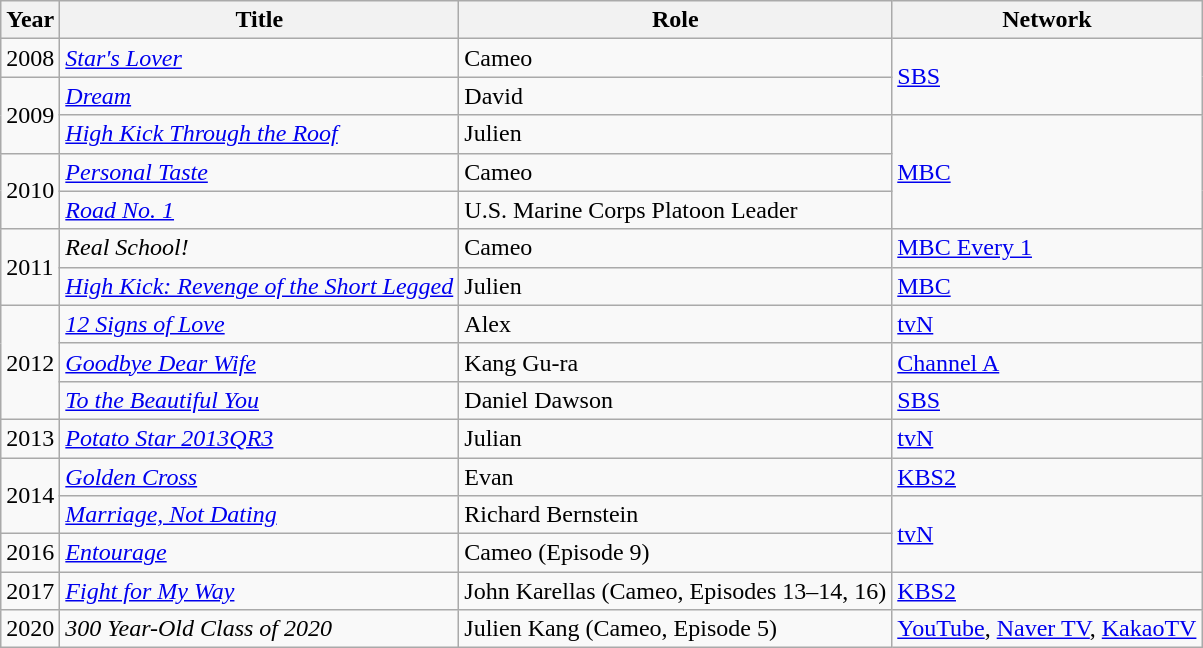<table class="wikitable sortable">
<tr>
<th>Year</th>
<th>Title</th>
<th>Role</th>
<th>Network</th>
</tr>
<tr>
<td>2008</td>
<td><em><a href='#'>Star's Lover</a></em></td>
<td>Cameo</td>
<td rowspan=2><a href='#'>SBS</a></td>
</tr>
<tr>
<td rowspan=2>2009</td>
<td><em><a href='#'>Dream</a></em></td>
<td>David</td>
</tr>
<tr>
<td><em><a href='#'>High Kick Through the Roof</a></em></td>
<td>Julien</td>
<td rowspan=3><a href='#'>MBC</a></td>
</tr>
<tr>
<td rowspan=2>2010</td>
<td><em><a href='#'>Personal Taste</a></em></td>
<td>Cameo</td>
</tr>
<tr>
<td><em><a href='#'>Road No. 1</a></em></td>
<td>U.S. Marine Corps Platoon Leader</td>
</tr>
<tr>
<td rowspan=2>2011</td>
<td><em>Real School!</em></td>
<td>Cameo</td>
<td><a href='#'>MBC Every 1</a></td>
</tr>
<tr>
<td><em><a href='#'>High Kick: Revenge of the Short Legged</a></em></td>
<td>Julien</td>
<td><a href='#'>MBC</a></td>
</tr>
<tr>
<td rowspan=3>2012</td>
<td><em><a href='#'>12 Signs of Love</a></em></td>
<td>Alex</td>
<td><a href='#'>tvN</a></td>
</tr>
<tr>
<td><em><a href='#'>Goodbye Dear Wife</a></em></td>
<td>Kang Gu-ra</td>
<td><a href='#'>Channel A</a></td>
</tr>
<tr>
<td><em><a href='#'>To the Beautiful You</a></em></td>
<td>Daniel Dawson</td>
<td><a href='#'>SBS</a></td>
</tr>
<tr>
<td>2013</td>
<td><em><a href='#'>Potato Star 2013QR3</a></em></td>
<td>Julian</td>
<td><a href='#'>tvN</a></td>
</tr>
<tr>
<td rowspan=2>2014</td>
<td><em><a href='#'>Golden Cross</a></em></td>
<td>Evan</td>
<td><a href='#'>KBS2</a></td>
</tr>
<tr>
<td><em><a href='#'>Marriage, Not Dating</a></em></td>
<td>Richard Bernstein</td>
<td rowspan=2><a href='#'>tvN</a></td>
</tr>
<tr>
<td>2016</td>
<td><em><a href='#'>Entourage</a></em></td>
<td>Cameo (Episode 9)</td>
</tr>
<tr>
<td>2017</td>
<td><em><a href='#'>Fight for My Way</a></em></td>
<td>John Karellas (Cameo, Episodes 13–14, 16)</td>
<td><a href='#'>KBS2</a></td>
</tr>
<tr>
<td>2020</td>
<td><em>300 Year-Old Class of 2020</em></td>
<td>Julien Kang (Cameo, Episode 5)</td>
<td><a href='#'>YouTube</a>, <a href='#'>Naver TV</a>, <a href='#'>KakaoTV</a></td>
</tr>
</table>
